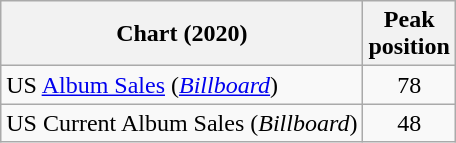<table Class = "wikitable sortable">
<tr>
<th>Chart (2020)</th>
<th>Peak<br>position</th>
</tr>
<tr>
<td>US <a href='#'>Album Sales</a> (<em><a href='#'>Billboard</a></em>)</td>
<td align=center>78</td>
</tr>
<tr>
<td>US Current Album Sales (<em>Billboard</em>)</td>
<td align=center>48</td>
</tr>
</table>
